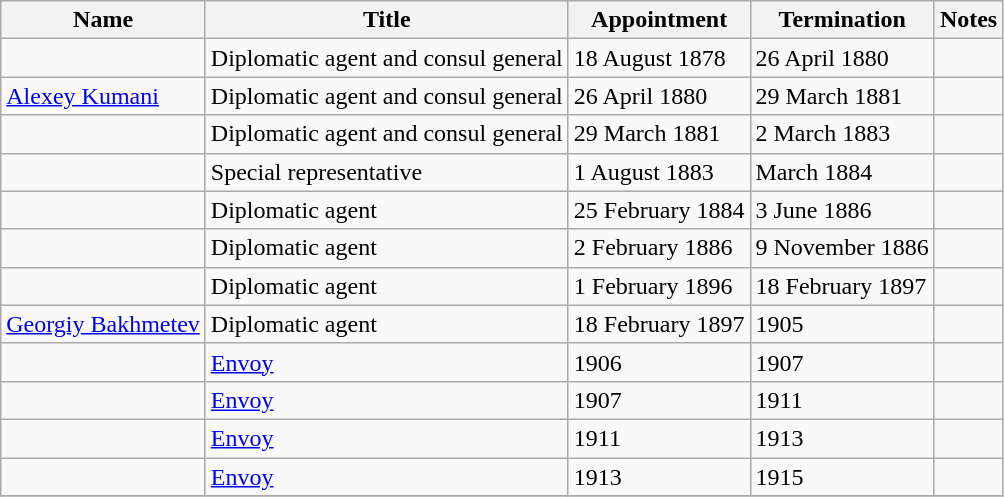<table class="wikitable">
<tr valign="middle">
<th>Name</th>
<th>Title</th>
<th>Appointment</th>
<th>Termination</th>
<th>Notes</th>
</tr>
<tr>
<td></td>
<td>Diplomatic agent and consul general</td>
<td>18 August 1878</td>
<td>26 April 1880</td>
<td></td>
</tr>
<tr>
<td><a href='#'>Alexey Kumani</a></td>
<td>Diplomatic agent and consul general</td>
<td>26 April 1880</td>
<td>29 March 1881</td>
<td></td>
</tr>
<tr>
<td></td>
<td>Diplomatic agent and consul general</td>
<td>29 March 1881</td>
<td>2 March 1883</td>
<td></td>
</tr>
<tr>
<td></td>
<td>Special representative</td>
<td>1 August 1883</td>
<td>March 1884</td>
<td></td>
</tr>
<tr>
<td></td>
<td>Diplomatic agent</td>
<td>25 February 1884</td>
<td>3 June 1886</td>
<td></td>
</tr>
<tr>
<td></td>
<td>Diplomatic agent</td>
<td>2 February 1886</td>
<td>9 November 1886</td>
<td></td>
</tr>
<tr>
<td></td>
<td>Diplomatic agent</td>
<td>1 February 1896</td>
<td>18 February 1897</td>
<td></td>
</tr>
<tr>
<td><a href='#'>Georgiy Bakhmetev</a></td>
<td>Diplomatic agent</td>
<td>18 February 1897</td>
<td>1905</td>
<td></td>
</tr>
<tr>
<td></td>
<td><a href='#'>Envoy</a></td>
<td>1906</td>
<td>1907</td>
<td></td>
</tr>
<tr>
<td></td>
<td><a href='#'>Envoy</a></td>
<td>1907</td>
<td>1911</td>
<td></td>
</tr>
<tr>
<td></td>
<td><a href='#'>Envoy</a></td>
<td>1911</td>
<td>1913</td>
<td></td>
</tr>
<tr>
<td></td>
<td><a href='#'>Envoy</a></td>
<td>1913</td>
<td>1915</td>
<td></td>
</tr>
<tr>
</tr>
</table>
